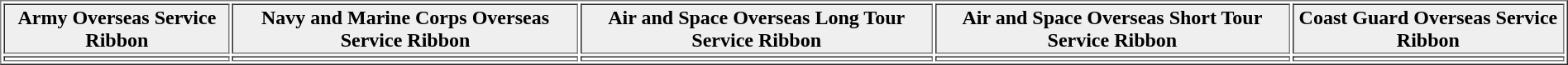<table align="center" border="1"  cellpadding="1">
<tr>
<th style="background:#efefef;">Army Overseas Service Ribbon</th>
<th style="background:#efefef;">Navy and Marine Corps Overseas Service Ribbon</th>
<th style="background:#efefef;">Air and Space Overseas Long Tour Service Ribbon</th>
<th style="background:#efefef;">Air and Space Overseas Short Tour Service Ribbon</th>
<th style="background:#efefef;">Coast Guard Overseas Service Ribbon</th>
</tr>
<tr>
<td></td>
<td></td>
<td></td>
<td></td>
<td></td>
</tr>
</table>
